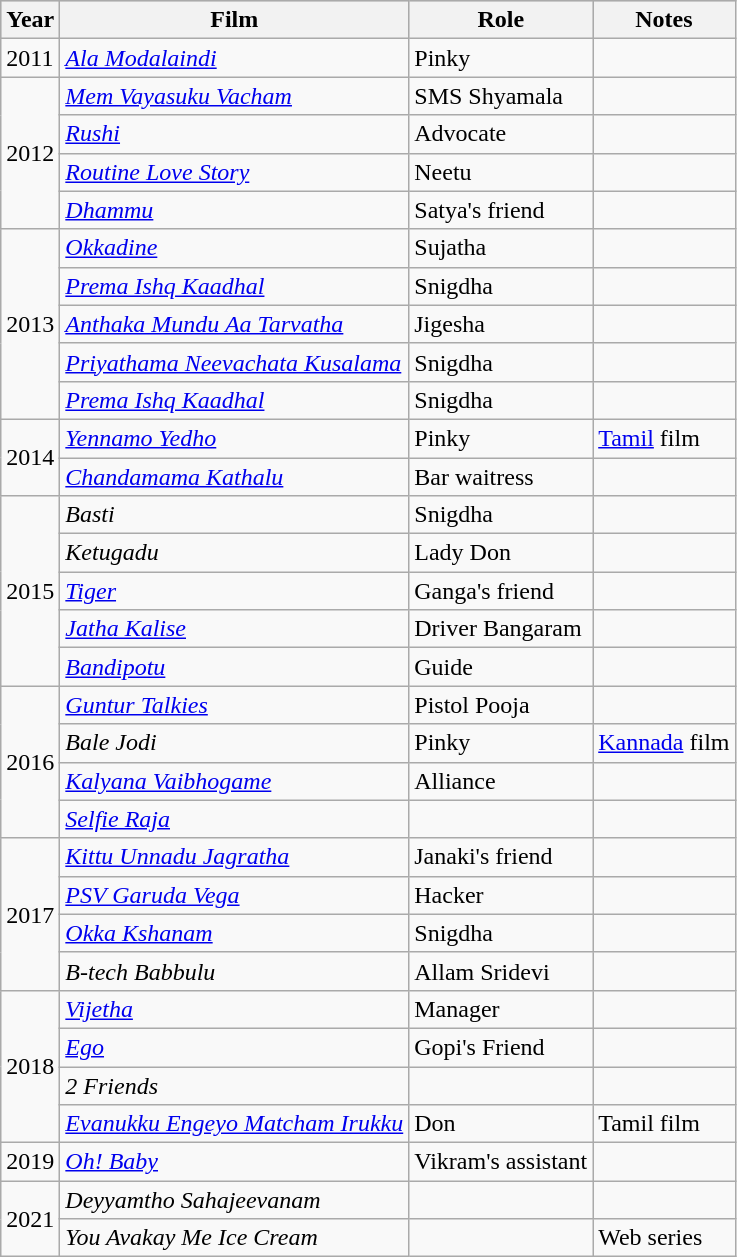<table class="wikitable">
<tr style="background:#ccc; text-align:center;">
<th>Year</th>
<th>Film</th>
<th>Role</th>
<th>Notes</th>
</tr>
<tr>
<td>2011</td>
<td><em><a href='#'>Ala Modalaindi</a></em></td>
<td>Pinky</td>
<td></td>
</tr>
<tr>
<td rowspan="4">2012</td>
<td><em><a href='#'>Mem Vayasuku Vacham</a></em></td>
<td>SMS Shyamala</td>
<td></td>
</tr>
<tr>
<td><em><a href='#'>Rushi</a></em></td>
<td>Advocate</td>
<td></td>
</tr>
<tr>
<td><em><a href='#'>Routine Love Story</a></em></td>
<td>Neetu</td>
<td></td>
</tr>
<tr>
<td><em><a href='#'>Dhammu</a></em></td>
<td>Satya's friend</td>
<td></td>
</tr>
<tr>
<td rowspan="5">2013</td>
<td><em><a href='#'>Okkadine</a></em></td>
<td>Sujatha</td>
<td></td>
</tr>
<tr>
<td><em><a href='#'>Prema Ishq Kaadhal</a></em></td>
<td>Snigdha</td>
<td></td>
</tr>
<tr>
<td><em><a href='#'>Anthaka Mundu Aa Tarvatha</a></em></td>
<td>Jigesha</td>
<td></td>
</tr>
<tr>
<td><em><a href='#'>Priyathama Neevachata Kusalama</a></em></td>
<td>Snigdha</td>
<td></td>
</tr>
<tr>
<td><em><a href='#'>Prema Ishq Kaadhal</a></em></td>
<td>Snigdha</td>
<td></td>
</tr>
<tr>
<td rowspan="2">2014</td>
<td><em><a href='#'>Yennamo Yedho</a></em></td>
<td>Pinky</td>
<td><a href='#'>Tamil</a> film</td>
</tr>
<tr>
<td><em><a href='#'>Chandamama Kathalu</a></em></td>
<td>Bar waitress</td>
<td></td>
</tr>
<tr>
<td rowspan="5">2015</td>
<td><em>Basti</em></td>
<td>Snigdha</td>
<td></td>
</tr>
<tr>
<td><em>Ketugadu</em></td>
<td>Lady Don</td>
<td></td>
</tr>
<tr>
<td><em><a href='#'>Tiger</a></em></td>
<td>Ganga's friend</td>
<td></td>
</tr>
<tr>
<td><em><a href='#'>Jatha Kalise</a></em></td>
<td>Driver Bangaram</td>
<td></td>
</tr>
<tr>
<td><em><a href='#'>Bandipotu</a></em></td>
<td>Guide</td>
<td></td>
</tr>
<tr>
<td rowspan="4">2016</td>
<td><em><a href='#'>Guntur Talkies</a></em></td>
<td>Pistol Pooja</td>
<td></td>
</tr>
<tr>
<td><em>Bale Jodi</em></td>
<td>Pinky</td>
<td><a href='#'>Kannada</a> film</td>
</tr>
<tr>
<td><em><a href='#'>Kalyana Vaibhogame</a></em></td>
<td>Alliance</td>
<td></td>
</tr>
<tr>
<td><em><a href='#'>Selfie Raja</a></em></td>
<td></td>
<td></td>
</tr>
<tr>
<td rowspan="4">2017</td>
<td><em><a href='#'>Kittu Unnadu Jagratha</a></em></td>
<td>Janaki's friend</td>
<td></td>
</tr>
<tr>
<td><em><a href='#'>PSV Garuda Vega</a></em></td>
<td>Hacker</td>
<td></td>
</tr>
<tr>
<td><em><a href='#'>Okka Kshanam</a></em></td>
<td>Snigdha</td>
<td></td>
</tr>
<tr>
<td><em>B-tech Babbulu</em></td>
<td>Allam Sridevi</td>
<td></td>
</tr>
<tr>
<td rowspan="4">2018</td>
<td><em><a href='#'>Vijetha</a></em></td>
<td>Manager</td>
<td></td>
</tr>
<tr>
<td><em><a href='#'>Ego</a></em></td>
<td>Gopi's Friend</td>
<td></td>
</tr>
<tr>
<td><em>2 Friends</em></td>
<td></td>
<td></td>
</tr>
<tr>
<td><em><a href='#'>Evanukku Engeyo Matcham Irukku</a></em></td>
<td>Don</td>
<td>Tamil film</td>
</tr>
<tr>
<td>2019</td>
<td><em><a href='#'>Oh! Baby</a></em></td>
<td>Vikram's assistant</td>
<td></td>
</tr>
<tr>
<td rowspan="2">2021</td>
<td><em>Deyyamtho Sahajeevanam</em></td>
<td></td>
<td></td>
</tr>
<tr>
<td><em>You Avakay Me Ice Cream</em></td>
<td></td>
<td>Web series</td>
</tr>
</table>
